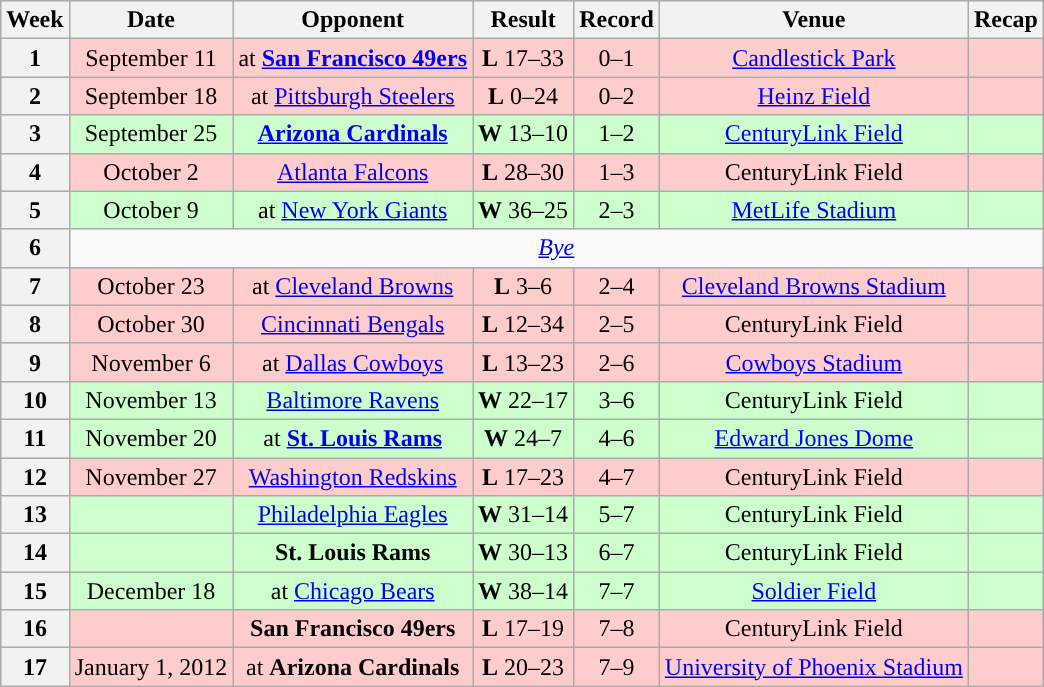<table class="wikitable" style="text-align:center">
<tr>
<th>Week</th>
<th>Date</th>
<th>Opponent</th>
<th>Result</th>
<th>Record</th>
<th>Venue</th>
<th>Recap</th>
</tr>
<tr style="background:#fcc">
<th>1</th>
<td>September 11</td>
<td>at <strong><a href='#'>San Francisco 49ers</a></strong></td>
<td><strong>L</strong> 17–33</td>
<td>0–1</td>
<td><a href='#'>Candlestick Park</a></td>
<td></td>
</tr>
<tr style="background:#fcc">
<th>2</th>
<td>September 18</td>
<td>at <a href='#'>Pittsburgh Steelers</a></td>
<td><strong>L</strong> 0–24</td>
<td>0–2</td>
<td><a href='#'>Heinz Field</a></td>
<td></td>
</tr>
<tr style="background:#cfc">
<th>3</th>
<td>September 25</td>
<td><strong><a href='#'>Arizona Cardinals</a></strong></td>
<td><strong>W</strong> 13–10</td>
<td>1–2</td>
<td><a href='#'>CenturyLink Field</a></td>
<td></td>
</tr>
<tr style="background:#fcc">
<th>4</th>
<td>October 2</td>
<td><a href='#'>Atlanta Falcons</a></td>
<td><strong>L</strong> 28–30</td>
<td>1–3</td>
<td>CenturyLink Field</td>
<td></td>
</tr>
<tr style="background:#cfc">
<th>5</th>
<td>October 9</td>
<td>at <a href='#'>New York Giants</a></td>
<td><strong>W</strong> 36–25</td>
<td>2–3</td>
<td><a href='#'>MetLife Stadium</a></td>
<td></td>
</tr>
<tr>
<th>6</th>
<td colspan="6"><em><a href='#'>Bye</a></em></td>
</tr>
<tr style="background:#fcc">
<th>7</th>
<td>October 23</td>
<td>at <a href='#'>Cleveland Browns</a></td>
<td><strong>L</strong> 3–6</td>
<td>2–4</td>
<td><a href='#'>Cleveland Browns Stadium</a></td>
<td></td>
</tr>
<tr style="background:#fcc">
<th>8</th>
<td>October 30</td>
<td><a href='#'>Cincinnati Bengals</a></td>
<td><strong>L</strong> 12–34</td>
<td>2–5</td>
<td>CenturyLink Field</td>
<td></td>
</tr>
<tr style="background:#fcc">
<th>9</th>
<td>November 6</td>
<td>at <a href='#'>Dallas Cowboys</a></td>
<td><strong>L</strong> 13–23</td>
<td>2–6</td>
<td><a href='#'>Cowboys Stadium</a></td>
<td></td>
</tr>
<tr style="background:#cfc">
<th>10</th>
<td>November 13</td>
<td><a href='#'>Baltimore Ravens</a></td>
<td><strong>W</strong> 22–17</td>
<td>3–6</td>
<td>CenturyLink Field</td>
<td></td>
</tr>
<tr style="background:#cfc">
<th>11</th>
<td>November 20</td>
<td>at <strong><a href='#'>St. Louis Rams</a></strong></td>
<td><strong>W</strong> 24–7</td>
<td>4–6</td>
<td><a href='#'>Edward Jones Dome</a></td>
<td></td>
</tr>
<tr style="background:#fcc">
<th>12</th>
<td>November 27</td>
<td><a href='#'>Washington Redskins</a></td>
<td><strong>L</strong> 17–23</td>
<td>4–7</td>
<td>CenturyLink Field</td>
<td></td>
</tr>
<tr style="background:#cfc">
<th>13</th>
<td></td>
<td><a href='#'>Philadelphia Eagles</a></td>
<td><strong>W</strong> 31–14</td>
<td>5–7</td>
<td>CenturyLink Field</td>
<td></td>
</tr>
<tr style="background:#cfc">
<th>14</th>
<td></td>
<td><strong>St. Louis Rams</strong></td>
<td><strong>W</strong> 30–13</td>
<td>6–7</td>
<td>CenturyLink Field</td>
<td></td>
</tr>
<tr style="background:#cfc">
<th>15</th>
<td>December 18</td>
<td>at <a href='#'>Chicago Bears</a></td>
<td><strong>W</strong> 38–14</td>
<td>7–7</td>
<td><a href='#'>Soldier Field</a></td>
<td></td>
</tr>
<tr style="background:#fcc">
<th>16</th>
<td></td>
<td><strong>San Francisco 49ers</strong></td>
<td><strong>L</strong> 17–19</td>
<td>7–8</td>
<td>CenturyLink Field</td>
<td></td>
</tr>
<tr style="background:#fcc">
<th>17</th>
<td>January 1, 2012</td>
<td>at <strong>Arizona Cardinals</strong></td>
<td><strong>L</strong> 20–23 </td>
<td>7–9</td>
<td><a href='#'>University of Phoenix Stadium</a></td>
<td></td>
</tr>
</table>
